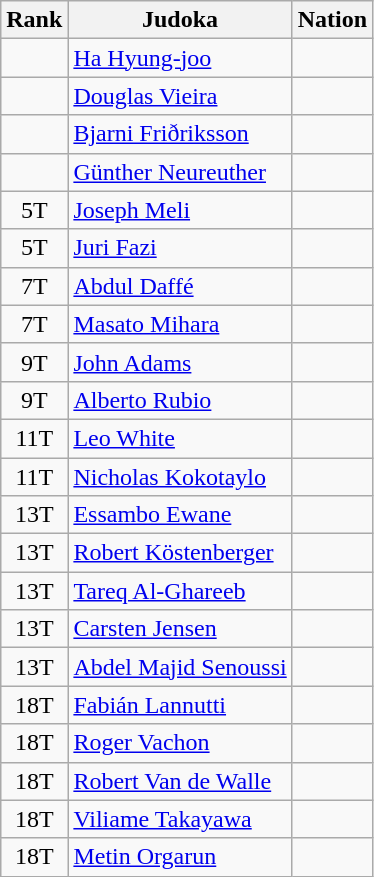<table class="wikitable sortable" style="text-align:center">
<tr>
<th>Rank</th>
<th>Judoka</th>
<th>Nation</th>
</tr>
<tr>
<td></td>
<td align="left"><a href='#'>Ha Hyung-joo</a></td>
<td align="left"></td>
</tr>
<tr>
<td></td>
<td align="left"><a href='#'>Douglas Vieira</a></td>
<td align="left"></td>
</tr>
<tr>
<td></td>
<td align="left"><a href='#'>Bjarni Friðriksson</a></td>
<td align="left"></td>
</tr>
<tr>
<td></td>
<td align="left"><a href='#'>Günther Neureuther</a></td>
<td align="left"></td>
</tr>
<tr>
<td>5T</td>
<td align="left"><a href='#'>Joseph Meli</a></td>
<td align="left"></td>
</tr>
<tr>
<td>5T</td>
<td align="left"><a href='#'>Juri Fazi</a></td>
<td align="left"></td>
</tr>
<tr>
<td>7T</td>
<td align="left"><a href='#'>Abdul Daffé</a></td>
<td align="left"></td>
</tr>
<tr>
<td>7T</td>
<td align="left"><a href='#'>Masato Mihara</a></td>
<td align="left"></td>
</tr>
<tr>
<td>9T</td>
<td align="left"><a href='#'>John Adams</a></td>
<td align="left"></td>
</tr>
<tr>
<td>9T</td>
<td align="left"><a href='#'>Alberto Rubio</a></td>
<td align="left"></td>
</tr>
<tr>
<td>11T</td>
<td align="left"><a href='#'>Leo White</a></td>
<td align="left"></td>
</tr>
<tr>
<td>11T</td>
<td align="left"><a href='#'>Nicholas Kokotaylo</a></td>
<td align="left"></td>
</tr>
<tr>
<td>13T</td>
<td align="left"><a href='#'>Essambo Ewane</a></td>
<td align="left"></td>
</tr>
<tr>
<td>13T</td>
<td align="left"><a href='#'>Robert Köstenberger</a></td>
<td align="left"></td>
</tr>
<tr>
<td>13T</td>
<td align="left"><a href='#'>Tareq Al-Ghareeb</a></td>
<td align="left"></td>
</tr>
<tr>
<td>13T</td>
<td align="left"><a href='#'>Carsten Jensen</a></td>
<td align="left"></td>
</tr>
<tr>
<td>13T</td>
<td align="left"><a href='#'>Abdel Majid Senoussi</a></td>
<td align="left"></td>
</tr>
<tr>
<td>18T</td>
<td align="left"><a href='#'>Fabián Lannutti</a></td>
<td align="left"></td>
</tr>
<tr>
<td>18T</td>
<td align="left"><a href='#'>Roger Vachon</a></td>
<td align="left"></td>
</tr>
<tr>
<td>18T</td>
<td align="left"><a href='#'>Robert Van de Walle</a></td>
<td align="left"></td>
</tr>
<tr>
<td>18T</td>
<td align="left"><a href='#'>Viliame Takayawa</a></td>
<td align="left"></td>
</tr>
<tr>
<td>18T</td>
<td align="left"><a href='#'>Metin Orgarun</a></td>
<td align="left"></td>
</tr>
</table>
